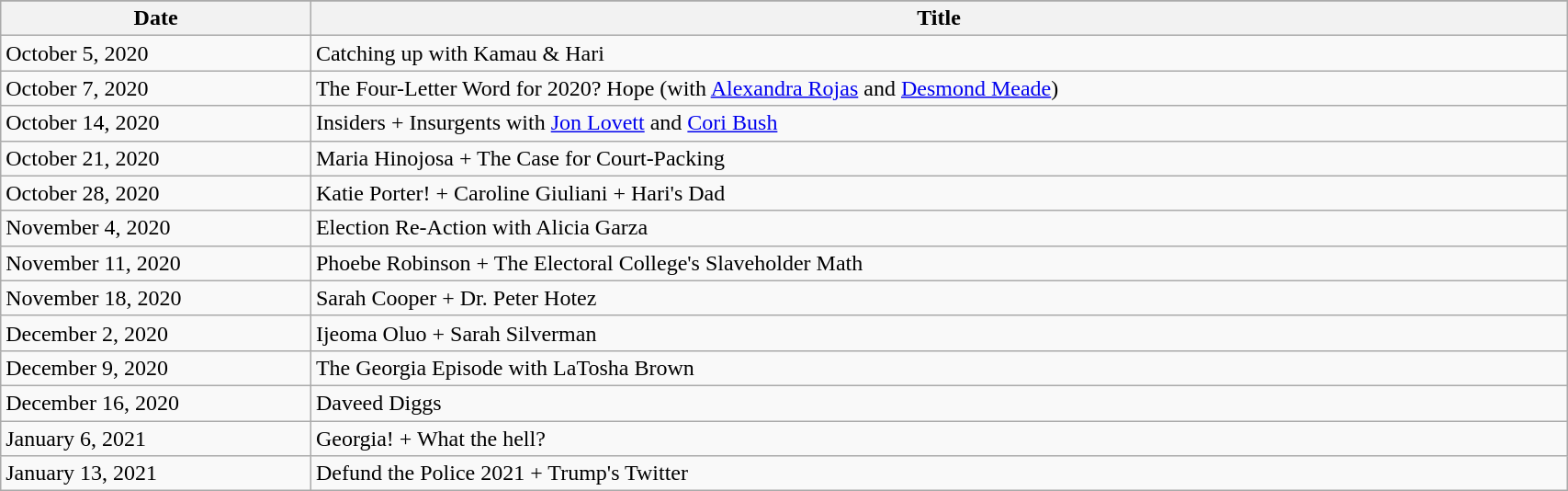<table class="wikitable plainrowheaders collapsible" style="width:90%;">
<tr style="color:black">
</tr>
<tr>
<th>Date</th>
<th>Title</th>
</tr>
<tr>
<td>October 5, 2020</td>
<td>Catching up with Kamau & Hari</td>
</tr>
<tr>
<td>October 7, 2020</td>
<td>The Four-Letter Word for 2020? Hope (with <a href='#'>Alexandra Rojas</a> and <a href='#'>Desmond Meade</a>)</td>
</tr>
<tr>
<td>October 14, 2020</td>
<td>Insiders + Insurgents with <a href='#'>Jon Lovett</a> and <a href='#'>Cori Bush</a></td>
</tr>
<tr>
<td>October 21, 2020</td>
<td>Maria Hinojosa + The Case for Court-Packing</td>
</tr>
<tr>
<td>October 28, 2020</td>
<td>Katie Porter! + Caroline Giuliani + Hari's Dad</td>
</tr>
<tr>
<td>November 4, 2020</td>
<td>Election Re-Action with Alicia Garza</td>
</tr>
<tr>
<td>November 11, 2020</td>
<td>Phoebe Robinson + The Electoral College's Slaveholder Math</td>
</tr>
<tr>
<td>November 18, 2020</td>
<td>Sarah Cooper + Dr. Peter Hotez</td>
</tr>
<tr>
<td>December 2, 2020</td>
<td>Ijeoma Oluo + Sarah Silverman</td>
</tr>
<tr>
<td>December 9, 2020</td>
<td>The Georgia Episode with LaTosha Brown</td>
</tr>
<tr>
<td>December 16, 2020</td>
<td>Daveed Diggs</td>
</tr>
<tr>
<td>January 6, 2021</td>
<td>Georgia! + What the hell?</td>
</tr>
<tr>
<td>January 13, 2021</td>
<td>Defund the Police 2021 + Trump's Twitter</td>
</tr>
</table>
